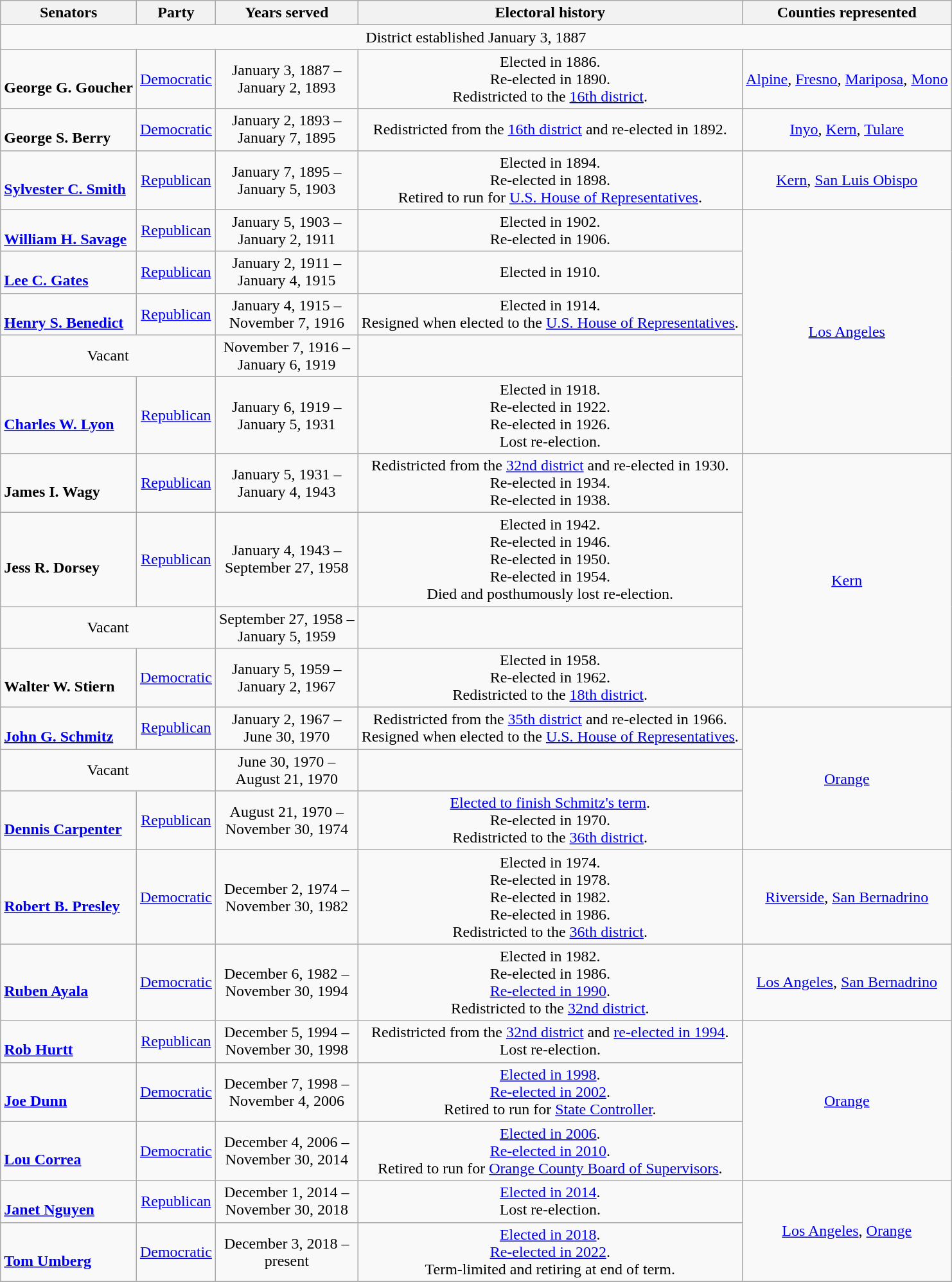<table class=wikitable style="text-align:center">
<tr>
<th>Senators</th>
<th>Party</th>
<th>Years served</th>
<th>Electoral history</th>
<th>Counties represented</th>
</tr>
<tr>
<td colspan=5>District established January 3, 1887</td>
</tr>
<tr>
<td align=left><br><strong>George G. Goucher</strong><br></td>
<td><a href='#'>Democratic</a></td>
<td>January 3, 1887 – <br> January 2, 1893</td>
<td>Elected in 1886. <br> Re-elected in 1890. <br> Redistricted to the <a href='#'>16th district</a>.</td>
<td><a href='#'>Alpine</a>, <a href='#'>Fresno</a>, <a href='#'>Mariposa</a>, <a href='#'>Mono</a></td>
</tr>
<tr>
<td align=left><br><strong>George S. Berry</strong><br></td>
<td><a href='#'>Democratic</a></td>
<td>January 2, 1893 – <br> January 7, 1895</td>
<td>Redistricted from the <a href='#'>16th district</a> and re-elected in 1892. <br> </td>
<td><a href='#'>Inyo</a>, <a href='#'>Kern</a>, <a href='#'>Tulare</a></td>
</tr>
<tr>
<td align=left><br><strong><a href='#'>Sylvester C. Smith</a></strong><br></td>
<td><a href='#'>Republican</a></td>
<td>January 7, 1895 – <br> January 5, 1903</td>
<td>Elected in 1894. <br> Re-elected in 1898. <br> Retired to run for <a href='#'>U.S. House of Representatives</a>.</td>
<td><a href='#'>Kern</a>, <a href='#'>San Luis Obispo</a></td>
</tr>
<tr>
<td align=left> <br><strong><a href='#'>William H. Savage</a></strong><br></td>
<td><a href='#'>Republican</a></td>
<td>January 5, 1903 – <br> January 2, 1911</td>
<td>Elected in 1902. <br> Re-elected in 1906. <br> </td>
<td rowspan="5"><a href='#'>Los Angeles</a></td>
</tr>
<tr>
<td align=left><br><strong><a href='#'>Lee C. Gates</a></strong><br></td>
<td><a href='#'>Republican</a></td>
<td>January 2, 1911 – <br> January 4, 1915</td>
<td>Elected in 1910. <br> </td>
</tr>
<tr>
<td align=left> <br><strong><a href='#'>Henry S. Benedict</a></strong><br></td>
<td><a href='#'>Republican</a></td>
<td>January 4, 1915 – <br> November 7, 1916</td>
<td>Elected in 1914. <br> Resigned when elected to the <a href='#'>U.S. House of Representatives</a>.</td>
</tr>
<tr>
<td colspan="2">Vacant</td>
<td>November 7, 1916 – <br>January 6, 1919</td>
<td></td>
</tr>
<tr>
<td align=left><br><strong><a href='#'>Charles W. Lyon</a></strong><br></td>
<td><a href='#'>Republican</a></td>
<td>January 6, 1919 – <br> January 5, 1931</td>
<td>Elected in 1918. <br> Re-elected in 1922. <br> Re-elected in 1926. <br> Lost re-election.</td>
</tr>
<tr>
<td align=left><br><strong>James I. Wagy</strong><br></td>
<td><a href='#'>Republican</a></td>
<td>January 5, 1931 – <br> January 4, 1943</td>
<td>Redistricted from the <a href='#'>32nd district</a> and re-elected in 1930. <br> Re-elected in 1934. <br> Re-elected in 1938. <br> </td>
<td rowspan="4"><a href='#'>Kern</a></td>
</tr>
<tr>
<td align=left><br><strong>Jess R. Dorsey</strong><br></td>
<td><a href='#'>Republican</a></td>
<td>January 4, 1943 – <br> September 27, 1958</td>
<td>Elected in 1942. <br> Re-elected in 1946. <br> Re-elected in 1950. <br> Re-elected in 1954. <br> Died and posthumously lost re-election.</td>
</tr>
<tr>
<td colspan="2">Vacant</td>
<td>September 27, 1958 – <br>January 5, 1959</td>
<td></td>
</tr>
<tr>
<td align=left><br><strong>Walter W. Stiern</strong><br></td>
<td><a href='#'>Democratic</a></td>
<td>January 5, 1959 – <br> January 2, 1967</td>
<td>Elected in 1958. <br> Re-elected in 1962. <br> Redistricted to the <a href='#'>18th district</a>.</td>
</tr>
<tr>
<td align=left><br><strong><a href='#'>John G. Schmitz</a></strong><br></td>
<td><a href='#'>Republican</a></td>
<td>January 2, 1967 – <br> June 30, 1970</td>
<td>Redistricted from the <a href='#'>35th district</a> and re-elected in 1966. <br> Resigned when elected to the <a href='#'>U.S. House of Representatives</a>.</td>
<td rowspan="3"><a href='#'>Orange</a></td>
</tr>
<tr>
<td colspan="2">Vacant</td>
<td>June 30, 1970 – <br>August 21, 1970</td>
<td></td>
</tr>
<tr>
<td align=left><br><strong><a href='#'>Dennis Carpenter</a></strong><br></td>
<td><a href='#'>Republican</a></td>
<td>August 21, 1970 – <br> November 30, 1974</td>
<td><a href='#'>Elected to finish Schmitz's term</a>. <br> Re-elected in 1970. <br> Redistricted to the <a href='#'>36th district</a>.</td>
</tr>
<tr>
<td align=left><br><strong><a href='#'>Robert B. Presley</a></strong><br></td>
<td><a href='#'>Democratic</a></td>
<td>December 2, 1974 – <br> November 30, 1982</td>
<td>Elected in 1974. <br> Re-elected in 1978. <br> Re-elected in 1982. <br> Re-elected in 1986. <br> Redistricted to the <a href='#'>36th district</a>.</td>
<td><a href='#'>Riverside</a>, <a href='#'>San Bernadrino</a></td>
</tr>
<tr>
<td align=left><br><strong><a href='#'>Ruben Ayala</a></strong><br></td>
<td><a href='#'>Democratic</a></td>
<td>December 6, 1982 – <br> November 30, 1994</td>
<td>Elected in 1982. <br> Re-elected in 1986. <br> <a href='#'>Re-elected in 1990</a>. <br> Redistricted to the <a href='#'>32nd district</a>.</td>
<td><a href='#'>Los Angeles</a>, <a href='#'>San Bernadrino</a></td>
</tr>
<tr>
<td align=left> <br><strong><a href='#'>Rob Hurtt</a></strong><br></td>
<td><a href='#'>Republican</a></td>
<td>December 5, 1994 – <br> November 30, 1998</td>
<td>Redistricted from the <a href='#'>32nd district</a> and <a href='#'>re-elected in 1994</a>. <br> Lost re-election.</td>
<td rowspan="3"><a href='#'>Orange</a></td>
</tr>
<tr>
<td align=left><br><strong><a href='#'>Joe Dunn</a></strong><br></td>
<td><a href='#'>Democratic</a></td>
<td>December 7, 1998 – <br> November 4, 2006</td>
<td><a href='#'>Elected in 1998</a>. <br> <a href='#'>Re-elected in 2002</a>. <br> Retired to run for <a href='#'>State Controller</a>.</td>
</tr>
<tr>
<td align=left><br><strong><a href='#'>Lou Correa</a></strong><br></td>
<td><a href='#'>Democratic</a></td>
<td>December 4, 2006 – <br> November 30, 2014</td>
<td><a href='#'>Elected in 2006</a>. <br> <a href='#'>Re-elected in 2010</a>. <br> Retired to run for <a href='#'>Orange County Board of Supervisors</a>.</td>
</tr>
<tr>
<td align=left><br><strong><a href='#'>Janet Nguyen</a></strong><br></td>
<td><a href='#'>Republican</a></td>
<td>December 1, 2014 – <br> November 30, 2018</td>
<td><a href='#'>Elected in 2014</a>. <br> Lost re-election.</td>
<td rowspan="2"><a href='#'>Los Angeles</a>, <a href='#'>Orange</a></td>
</tr>
<tr>
<td align=left> <br><strong><a href='#'>Tom Umberg</a></strong><br></td>
<td><a href='#'>Democratic</a></td>
<td>December 3, 2018 – <br> present</td>
<td><a href='#'>Elected in 2018</a>. <br> <a href='#'>Re-elected in 2022</a>. <br> Term-limited and retiring at end of term.</td>
</tr>
<tr>
</tr>
</table>
